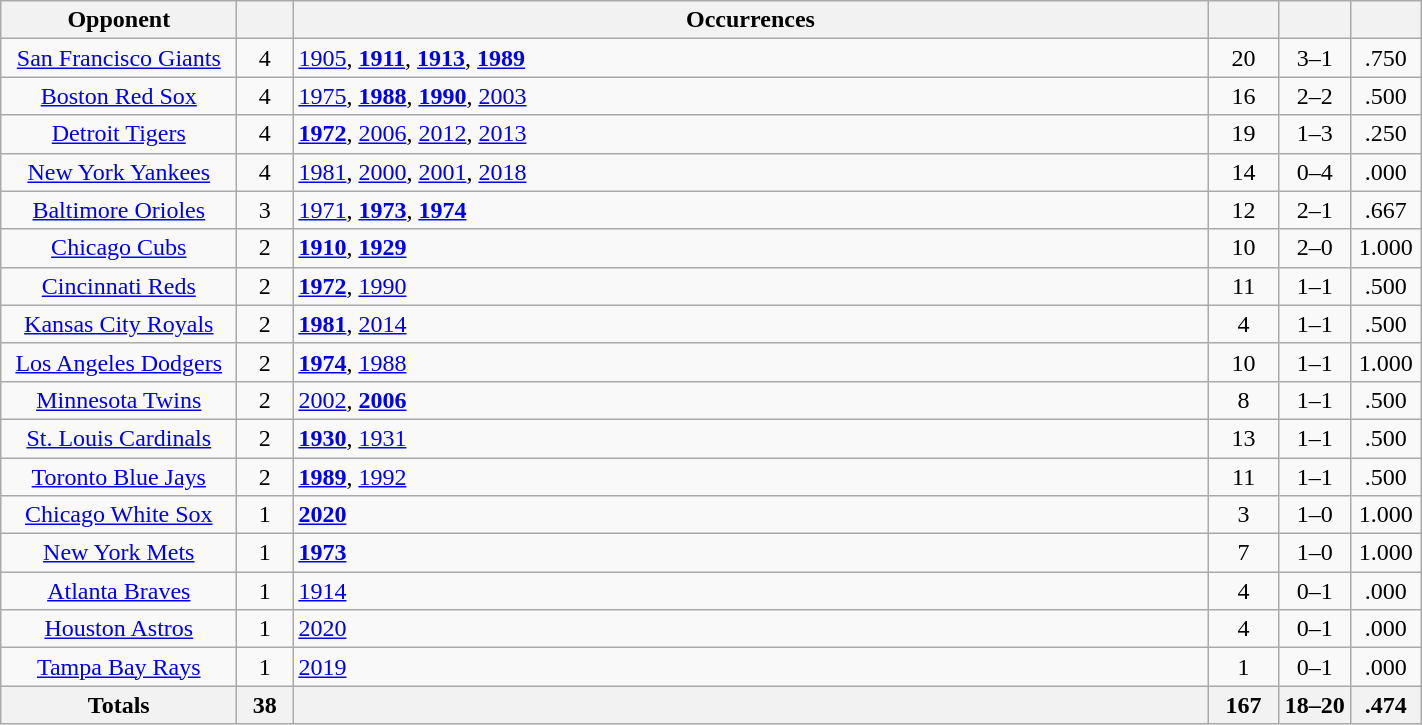<table class="wikitable sortable" style="text-align: center; width: 75%;">
<tr>
<th width="150">Opponent</th>
<th width="30"></th>
<th>Occurrences</th>
<th width="40"></th>
<th width="40"></th>
<th width="40"></th>
</tr>
<tr>
<td><a href='#'>San Francisco Giants</a></td>
<td>4</td>
<td align=left><a href='#'>1905</a>, <strong><a href='#'>1911</a></strong>, <strong><a href='#'>1913</a></strong>, <strong><a href='#'>1989</a></strong></td>
<td>20</td>
<td>3–1</td>
<td>.750</td>
</tr>
<tr>
<td><a href='#'>Boston Red Sox</a></td>
<td>4</td>
<td align=left><a href='#'>1975</a>, <strong><a href='#'>1988</a></strong>, <strong><a href='#'>1990</a></strong>, <a href='#'>2003</a></td>
<td>16</td>
<td>2–2</td>
<td>.500</td>
</tr>
<tr>
<td><a href='#'>Detroit Tigers</a></td>
<td>4</td>
<td align=left><strong><a href='#'>1972</a></strong>, <a href='#'>2006</a>, <a href='#'>2012</a>, <a href='#'>2013</a></td>
<td>19</td>
<td>1–3</td>
<td>.250</td>
</tr>
<tr>
<td><a href='#'>New York Yankees</a></td>
<td>4</td>
<td align=left><a href='#'>1981</a>, <a href='#'>2000</a>, <a href='#'>2001</a>, <a href='#'>2018</a></td>
<td>14</td>
<td>0–4</td>
<td>.000</td>
</tr>
<tr>
<td><a href='#'>Baltimore Orioles</a></td>
<td>3</td>
<td align=left><a href='#'>1971</a>, <strong><a href='#'>1973</a></strong>, <strong><a href='#'>1974</a></strong></td>
<td>12</td>
<td>2–1</td>
<td>.667</td>
</tr>
<tr>
<td><a href='#'>Chicago Cubs</a></td>
<td>2</td>
<td align=left><strong><a href='#'>1910</a></strong>, <strong><a href='#'>1929</a></strong></td>
<td>10</td>
<td>2–0</td>
<td>1.000</td>
</tr>
<tr>
<td><a href='#'>Cincinnati Reds</a></td>
<td>2</td>
<td align=left><strong><a href='#'>1972</a></strong>, <a href='#'>1990</a></td>
<td>11</td>
<td>1–1</td>
<td>.500</td>
</tr>
<tr>
<td><a href='#'>Kansas City Royals</a></td>
<td>2</td>
<td align=left><strong><a href='#'>1981</a></strong>, <a href='#'>2014</a></td>
<td>4</td>
<td>1–1</td>
<td>.500</td>
</tr>
<tr>
<td><a href='#'>Los Angeles Dodgers</a></td>
<td>2</td>
<td align=left><strong><a href='#'>1974</a></strong>, <a href='#'>1988</a></td>
<td>10</td>
<td>1–1</td>
<td>1.000</td>
</tr>
<tr>
<td><a href='#'>Minnesota Twins</a></td>
<td>2</td>
<td align=left><a href='#'>2002</a>, <strong><a href='#'>2006</a></strong></td>
<td>8</td>
<td>1–1</td>
<td>.500</td>
</tr>
<tr>
<td><a href='#'>St. Louis Cardinals</a></td>
<td>2</td>
<td align=left><strong><a href='#'>1930</a></strong>, <a href='#'>1931</a></td>
<td>13</td>
<td>1–1</td>
<td>.500</td>
</tr>
<tr>
<td><a href='#'>Toronto Blue Jays</a></td>
<td>2</td>
<td align=left><strong><a href='#'>1989</a></strong>, <a href='#'>1992</a></td>
<td>11</td>
<td>1–1</td>
<td>.500</td>
</tr>
<tr>
<td><a href='#'>Chicago White Sox</a></td>
<td>1</td>
<td align=left><strong><a href='#'>2020</a></strong></td>
<td>3</td>
<td>1–0</td>
<td>1.000</td>
</tr>
<tr>
<td><a href='#'>New York Mets</a></td>
<td>1</td>
<td align=left><strong><a href='#'>1973</a></strong></td>
<td>7</td>
<td>1–0</td>
<td>1.000</td>
</tr>
<tr>
<td><a href='#'>Atlanta Braves</a></td>
<td>1</td>
<td align=left><a href='#'>1914</a></td>
<td>4</td>
<td>0–1</td>
<td>.000</td>
</tr>
<tr>
<td><a href='#'>Houston Astros</a></td>
<td>1</td>
<td align=left><a href='#'>2020</a></td>
<td>4</td>
<td>0–1</td>
<td>.000</td>
</tr>
<tr>
<td><a href='#'>Tampa Bay Rays</a></td>
<td>1</td>
<td align=left><a href='#'>2019</a></td>
<td>1</td>
<td>0–1</td>
<td>.000</td>
</tr>
<tr>
<th width="150">Totals</th>
<th width="30">38</th>
<th></th>
<th width="40">167</th>
<th width="40">18–20</th>
<th width="40">.474</th>
</tr>
</table>
